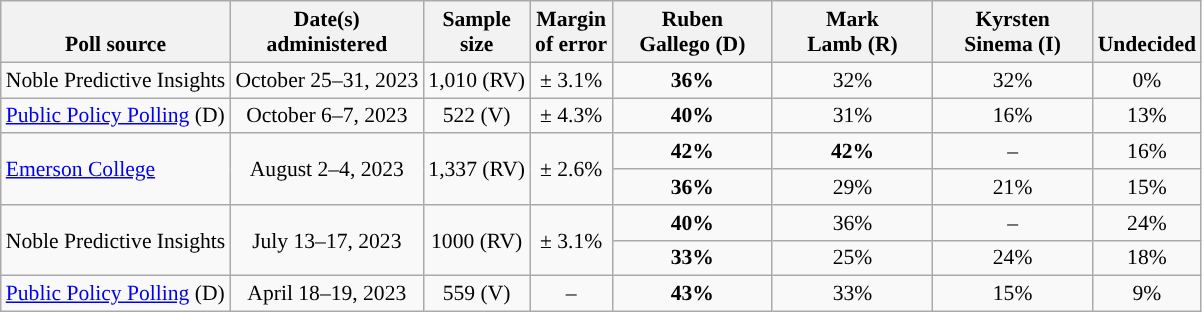<table class="wikitable" style="font-size:90%;text-align:center;">
<tr style="vertical-align:bottom">
<th>Poll source</th>
<th>Date(s)<br>administered</th>
<th>Sample<br>size</th>
<th>Margin<br>of error</th>
<th style="width:100px;">Ruben<br>Gallego (D)</th>
<th style="width:100px;">Mark<br>Lamb (R)</th>
<th style="width:100px;">Kyrsten<br>Sinema (I)</th>
<th>Undecided</th>
</tr>
<tr>
<td style="text-align:left">Noble Predictive Insights</td>
<td>October 25–31, 2023</td>
<td>1,010 (RV)</td>
<td>± 3.1%</td>
<td><strong>36%</strong></td>
<td>32%</td>
<td>32%</td>
<td>0%</td>
</tr>
<tr>
<td style="text-align:left"><a href='#'>Public Policy Polling</a> (D)</td>
<td>October 6–7, 2023</td>
<td>522 (V)</td>
<td>± 4.3%</td>
<td><strong>40%</strong></td>
<td>31%</td>
<td>16%</td>
<td>13%</td>
</tr>
<tr>
<td rowspan=2 style="text-align:left"><a href='#'>Emerson College</a></td>
<td rowspan=2>August 2–4, 2023</td>
<td rowspan=2>1,337 (RV)</td>
<td rowspan=2>± 2.6%</td>
<td><strong>42%</strong></td>
<td><strong>42%</strong></td>
<td>–</td>
<td>16%</td>
</tr>
<tr>
<td><strong>36%</strong></td>
<td>29%</td>
<td>21%</td>
<td>15%</td>
</tr>
<tr>
<td rowspan=2 style="text-align:left">Noble Predictive Insights</td>
<td rowspan=2>July 13–17, 2023</td>
<td rowspan=2>1000 (RV)</td>
<td rowspan=2>± 3.1%</td>
<td><strong>40%</strong></td>
<td>36%</td>
<td>–</td>
<td>24%</td>
</tr>
<tr>
<td><strong>33%</strong></td>
<td>25%</td>
<td>24%</td>
<td>18%</td>
</tr>
<tr>
<td style="text-align:left"><a href='#'>Public Policy Polling</a> (D)</td>
<td>April 18–19, 2023</td>
<td>559 (V)</td>
<td>–</td>
<td><strong>43%</strong></td>
<td>33%</td>
<td>15%</td>
<td>9%</td>
</tr>
</table>
